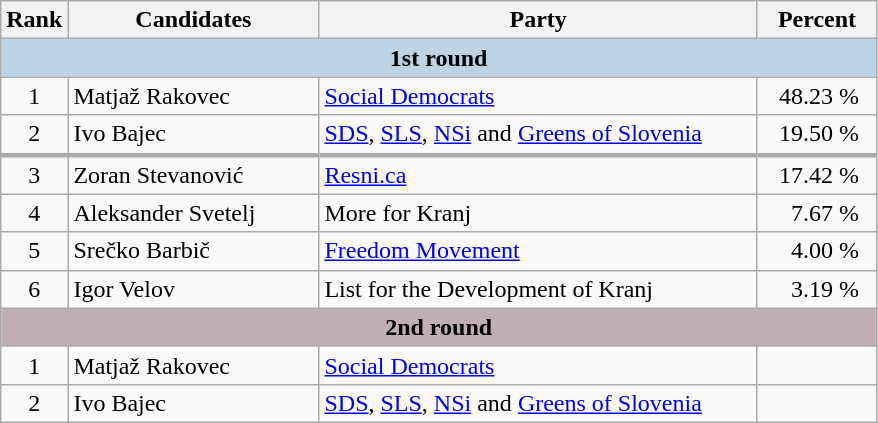<table class="wikitable">
<tr>
<th width=37>Rank</th>
<th width=160>Candidates</th>
<th width=285>Party</th>
<th width=72>Percent</th>
</tr>
<tr>
<td bgcolor=#BCD4E6 colspan=4 align=center><strong>1st round</strong></td>
</tr>
<tr>
<td align=center>1</td>
<td>Matjaž Rakovec</td>
<td><a href='#'>Social Democrats</a></td>
<td align=right>48.23 %  </td>
</tr>
<tr>
<td align=center>2</td>
<td>Ivo Bajec</td>
<td><a href='#'>SDS</a>, <a href='#'>SLS</a>, <a href='#'>NSi</a> and <a href='#'>Greens of Slovenia</a></td>
<td align=right>19.50 %  </td>
</tr>
<tr>
<td style="border-top-width:3px" align=center>3</td>
<td style="border-top-width:3px">Zoran Stevanović</td>
<td style="border-top-width:3px"><a href='#'>Resni.ca</a></td>
<td style="border-top-width:3px" align=right>17.42 %  </td>
</tr>
<tr>
<td align=center>4</td>
<td>Aleksander Svetelj</td>
<td>More for Kranj</td>
<td align=right>7.67 %  </td>
</tr>
<tr>
<td align=center>5</td>
<td>Srečko Barbič</td>
<td><a href='#'>Freedom Movement</a></td>
<td align=right>4.00 %  </td>
</tr>
<tr>
<td align=center>6</td>
<td>Igor Velov</td>
<td>List for the Development of Kranj</td>
<td align=right>3.19 %  </td>
</tr>
<tr>
<td bgcolor=#BFAFB2 colspan=4 align=center><strong>2nd round</strong></td>
</tr>
<tr>
<td align=center>1</td>
<td>Matjaž Rakovec</td>
<td><a href='#'>Social Democrats</a></td>
<td></td>
</tr>
<tr>
<td align=center>2</td>
<td>Ivo Bajec</td>
<td><a href='#'>SDS</a>, <a href='#'>SLS</a>, <a href='#'>NSi</a> and <a href='#'>Greens of Slovenia</a></td>
<td></td>
</tr>
</table>
